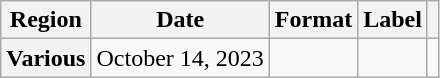<table class="wikitable plainrowheaders">
<tr>
<th scope="col">Region</th>
<th scope="col">Date</th>
<th scope="col">Format</th>
<th scope="col">Label</th>
<th scope="col"></th>
</tr>
<tr>
<th scope="row">Various</th>
<td>October 14, 2023</td>
<td></td>
<td></td>
<td align="center"></td>
</tr>
</table>
